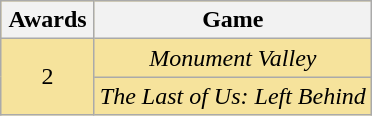<table class="wikitable" rowspan=2 style="text-align: center; background: #f6e39c">
<tr>
<th width="55">Awards</th>
<th align="center">Game</th>
</tr>
<tr>
<td rowspan=2 style="text-align:center">2</td>
<td><em>Monument Valley</em></td>
</tr>
<tr>
<td><em>The Last of Us: Left Behind</em></td>
</tr>
</table>
